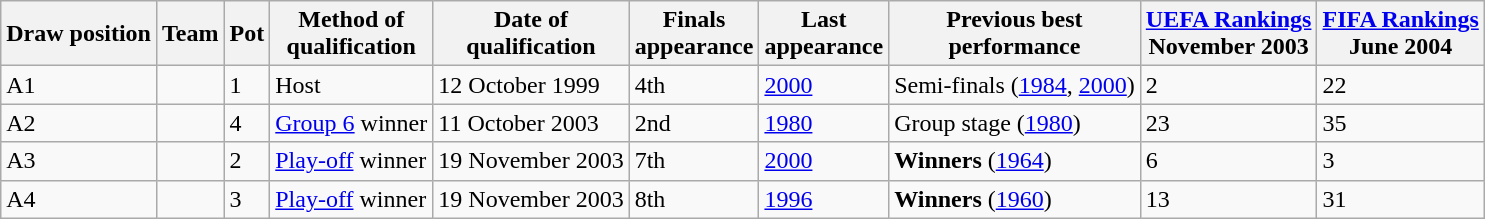<table class="wikitable sortable">
<tr>
<th>Draw position</th>
<th>Team</th>
<th>Pot</th>
<th>Method of<br>qualification</th>
<th>Date of<br>qualification</th>
<th data-sort-type="number">Finals<br>appearance</th>
<th>Last<br>appearance</th>
<th>Previous best<br>performance</th>
<th><a href='#'>UEFA Rankings</a><br>November 2003</th>
<th><a href='#'>FIFA Rankings</a><br>June 2004</th>
</tr>
<tr>
<td>A1</td>
<td style="white-space:nowrap"></td>
<td>1</td>
<td>Host</td>
<td>12 October 1999</td>
<td>4th</td>
<td><a href='#'>2000</a></td>
<td data-sort-value="3">Semi-finals (<a href='#'>1984</a>, <a href='#'>2000</a>)</td>
<td>2</td>
<td>22</td>
</tr>
<tr>
<td>A2</td>
<td style="white-space:nowrap"></td>
<td>4</td>
<td><a href='#'>Group 6</a> winner</td>
<td>11 October 2003</td>
<td>2nd</td>
<td><a href='#'>1980</a></td>
<td data-sort-value="7">Group stage (<a href='#'>1980</a>)</td>
<td>23</td>
<td>35</td>
</tr>
<tr>
<td>A3</td>
<td style="white-space:nowrap"></td>
<td>2</td>
<td><a href='#'>Play-off</a> winner</td>
<td>19 November 2003</td>
<td>7th</td>
<td><a href='#'>2000</a></td>
<td data-sort-value="1"><strong>Winners</strong> (<a href='#'>1964</a>)</td>
<td>6</td>
<td>3</td>
</tr>
<tr>
<td>A4</td>
<td style="white-space:nowrap"></td>
<td>3</td>
<td><a href='#'>Play-off</a> winner</td>
<td>19 November 2003</td>
<td>8th</td>
<td><a href='#'>1996</a></td>
<td data-sort-value="1"><strong>Winners</strong> (<a href='#'>1960</a>)</td>
<td>13</td>
<td>31</td>
</tr>
</table>
